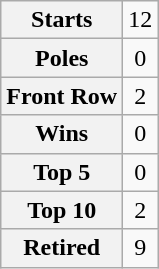<table class="wikitable" style="text-align:center">
<tr>
<th>Starts</th>
<td>12</td>
</tr>
<tr>
<th>Poles</th>
<td>0</td>
</tr>
<tr>
<th>Front Row</th>
<td>2</td>
</tr>
<tr>
<th>Wins</th>
<td>0</td>
</tr>
<tr>
<th>Top 5</th>
<td>0</td>
</tr>
<tr>
<th>Top 10</th>
<td>2</td>
</tr>
<tr>
<th>Retired</th>
<td>9</td>
</tr>
</table>
